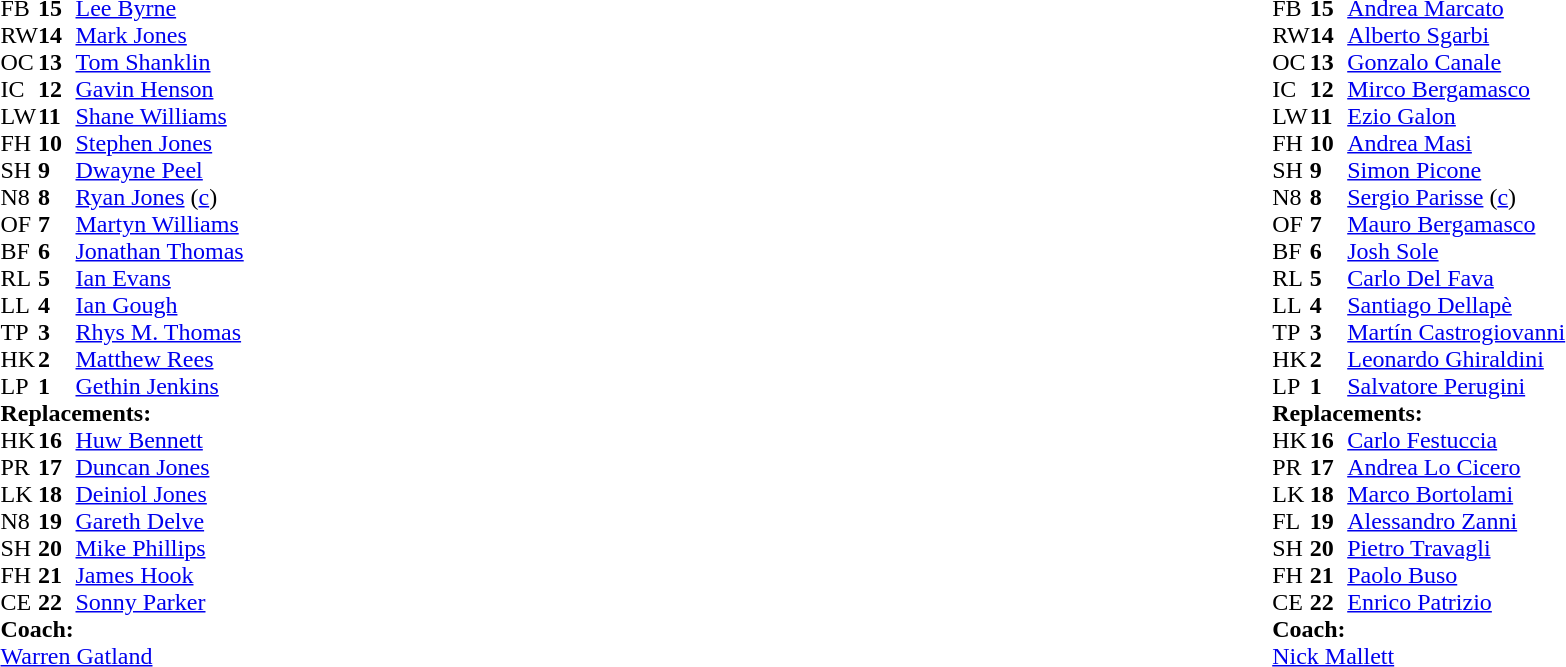<table width="100%">
<tr>
<td valign="top" width="50%"><br><table cellspacing="0" cellpadding="0">
<tr>
<th width="25"></th>
<th width="25"></th>
</tr>
<tr>
<td>FB</td>
<td><strong>15</strong></td>
<td><a href='#'>Lee Byrne</a></td>
</tr>
<tr>
<td>RW</td>
<td><strong>14</strong></td>
<td><a href='#'>Mark Jones</a></td>
</tr>
<tr>
<td>OC</td>
<td><strong>13</strong></td>
<td><a href='#'>Tom Shanklin</a></td>
</tr>
<tr>
<td>IC</td>
<td><strong>12</strong></td>
<td><a href='#'>Gavin Henson</a></td>
</tr>
<tr>
<td>LW</td>
<td><strong>11</strong></td>
<td><a href='#'>Shane Williams</a></td>
</tr>
<tr>
<td>FH</td>
<td><strong>10</strong></td>
<td><a href='#'>Stephen Jones</a></td>
</tr>
<tr>
<td>SH</td>
<td><strong>9</strong></td>
<td><a href='#'>Dwayne Peel</a></td>
</tr>
<tr>
<td>N8</td>
<td><strong>8</strong></td>
<td><a href='#'>Ryan Jones</a> (<a href='#'>c</a>)</td>
</tr>
<tr>
<td>OF</td>
<td><strong>7</strong></td>
<td><a href='#'>Martyn Williams</a></td>
</tr>
<tr>
<td>BF</td>
<td><strong>6</strong></td>
<td><a href='#'>Jonathan Thomas</a></td>
</tr>
<tr>
<td>RL</td>
<td><strong>5</strong></td>
<td><a href='#'>Ian Evans</a></td>
</tr>
<tr>
<td>LL</td>
<td><strong>4</strong></td>
<td><a href='#'>Ian Gough</a></td>
</tr>
<tr>
<td>TP</td>
<td><strong>3</strong></td>
<td><a href='#'>Rhys M. Thomas</a></td>
</tr>
<tr>
<td>HK</td>
<td><strong>2</strong></td>
<td><a href='#'>Matthew Rees</a></td>
</tr>
<tr>
<td>LP</td>
<td><strong>1</strong></td>
<td><a href='#'>Gethin Jenkins</a></td>
</tr>
<tr>
<td colspan="3"><strong>Replacements:</strong></td>
</tr>
<tr>
<td>HK</td>
<td><strong>16</strong></td>
<td><a href='#'>Huw Bennett</a></td>
</tr>
<tr>
<td>PR</td>
<td><strong>17</strong></td>
<td><a href='#'>Duncan Jones</a></td>
</tr>
<tr>
<td>LK</td>
<td><strong>18</strong></td>
<td><a href='#'>Deiniol Jones</a></td>
</tr>
<tr>
<td>N8</td>
<td><strong>19</strong></td>
<td><a href='#'>Gareth Delve</a></td>
</tr>
<tr>
<td>SH</td>
<td><strong>20</strong></td>
<td><a href='#'>Mike Phillips</a></td>
</tr>
<tr>
<td>FH</td>
<td><strong>21</strong></td>
<td><a href='#'>James Hook</a></td>
</tr>
<tr>
<td>CE</td>
<td><strong>22</strong></td>
<td><a href='#'>Sonny Parker</a></td>
</tr>
<tr>
<td colspan="3"><strong>Coach:</strong></td>
</tr>
<tr>
<td colspan="3"><a href='#'>Warren Gatland</a></td>
</tr>
</table>
</td>
<td style="vertical-align:top"></td>
<td style="vertical-align:top" width="50%"><br><table cellspacing="0" cellpadding="0" align="center">
<tr>
<th width="25"></th>
<th width="25"></th>
</tr>
<tr>
<td>FB</td>
<td><strong>15</strong></td>
<td><a href='#'>Andrea Marcato</a></td>
</tr>
<tr>
<td>RW</td>
<td><strong>14</strong></td>
<td><a href='#'>Alberto Sgarbi</a></td>
</tr>
<tr>
<td>OC</td>
<td><strong>13</strong></td>
<td><a href='#'>Gonzalo Canale</a></td>
</tr>
<tr>
<td>IC</td>
<td><strong>12</strong></td>
<td><a href='#'>Mirco Bergamasco</a></td>
</tr>
<tr>
<td>LW</td>
<td><strong>11</strong></td>
<td><a href='#'>Ezio Galon</a></td>
</tr>
<tr>
<td>FH</td>
<td><strong>10</strong></td>
<td><a href='#'>Andrea Masi</a></td>
</tr>
<tr>
<td>SH</td>
<td><strong>9</strong></td>
<td><a href='#'>Simon Picone</a></td>
</tr>
<tr>
<td>N8</td>
<td><strong>8</strong></td>
<td><a href='#'>Sergio Parisse</a> (<a href='#'>c</a>)</td>
</tr>
<tr>
<td>OF</td>
<td><strong>7</strong></td>
<td><a href='#'>Mauro Bergamasco</a></td>
</tr>
<tr>
<td>BF</td>
<td><strong>6</strong></td>
<td><a href='#'>Josh Sole</a></td>
</tr>
<tr>
<td>RL</td>
<td><strong>5</strong></td>
<td><a href='#'>Carlo Del Fava</a></td>
</tr>
<tr>
<td>LL</td>
<td><strong>4</strong></td>
<td><a href='#'>Santiago Dellapè</a></td>
</tr>
<tr>
<td>TP</td>
<td><strong>3</strong></td>
<td><a href='#'>Martín Castrogiovanni</a></td>
</tr>
<tr>
<td>HK</td>
<td><strong>2</strong></td>
<td><a href='#'>Leonardo Ghiraldini</a></td>
</tr>
<tr>
<td>LP</td>
<td><strong>1</strong></td>
<td><a href='#'>Salvatore Perugini</a></td>
</tr>
<tr>
<td colspan="3"><strong>Replacements:</strong></td>
</tr>
<tr>
<td>HK</td>
<td><strong>16</strong></td>
<td><a href='#'>Carlo Festuccia</a></td>
</tr>
<tr>
<td>PR</td>
<td><strong>17</strong></td>
<td><a href='#'>Andrea Lo Cicero</a></td>
</tr>
<tr>
<td>LK</td>
<td><strong>18</strong></td>
<td><a href='#'>Marco Bortolami</a></td>
</tr>
<tr>
<td>FL</td>
<td><strong>19</strong></td>
<td><a href='#'>Alessandro Zanni</a></td>
</tr>
<tr>
<td>SH</td>
<td><strong>20</strong></td>
<td><a href='#'>Pietro Travagli</a></td>
</tr>
<tr>
<td>FH</td>
<td><strong>21</strong></td>
<td><a href='#'>Paolo Buso</a></td>
</tr>
<tr>
<td>CE</td>
<td><strong>22</strong></td>
<td><a href='#'>Enrico Patrizio</a></td>
</tr>
<tr>
<td colspan="3"><strong>Coach:</strong></td>
</tr>
<tr>
<td colspan="3"><a href='#'>Nick Mallett</a></td>
</tr>
</table>
</td>
</tr>
</table>
